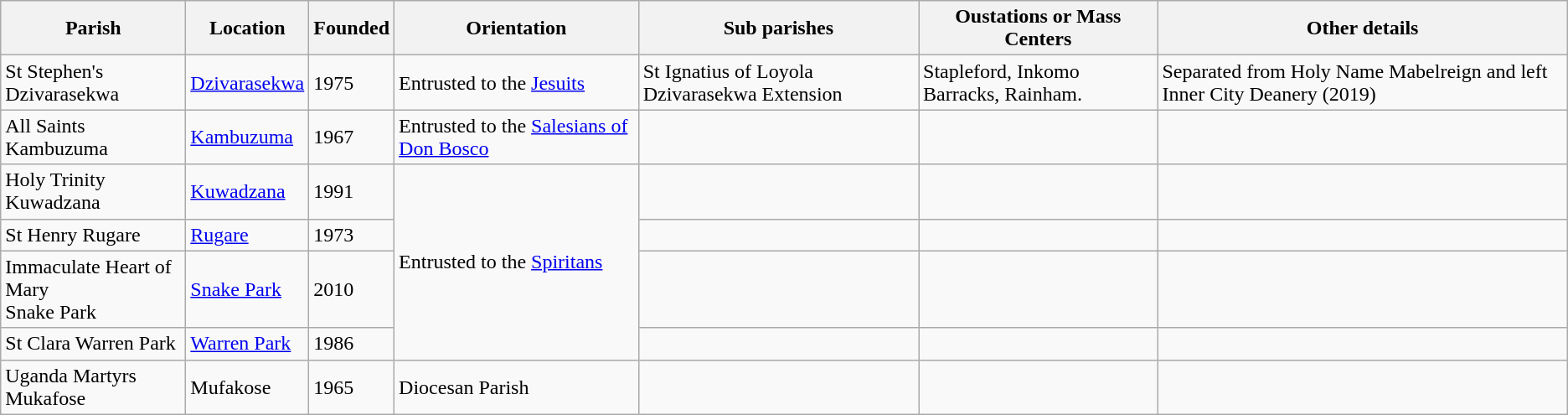<table class="wikitable sortable">
<tr>
<th>Parish</th>
<th>Location</th>
<th>Founded</th>
<th>Orientation</th>
<th>Sub parishes</th>
<th>Oustations or Mass Centers</th>
<th>Other details</th>
</tr>
<tr>
<td>St Stephen's Dzivarasekwa</td>
<td><a href='#'>Dzivarasekwa</a></td>
<td>1975</td>
<td>Entrusted to the <a href='#'>Jesuits</a></td>
<td>St Ignatius of Loyola Dzivarasekwa Extension</td>
<td>Stapleford, Inkomo Barracks, Rainham.</td>
<td> Separated from Holy Name Mabelreign and left Inner City Deanery (2019)</td>
</tr>
<tr>
<td>All Saints Kambuzuma</td>
<td><a href='#'>Kambuzuma</a></td>
<td>1967</td>
<td>Entrusted to the <a href='#'>Salesians of Don Bosco</a></td>
<td></td>
<td></td>
<td></td>
</tr>
<tr>
<td>Holy Trinity Kuwadzana</td>
<td><a href='#'>Kuwadzana</a></td>
<td>1991</td>
<td rowspan="4">Entrusted to the <a href='#'>Spiritans</a></td>
<td></td>
<td></td>
<td></td>
</tr>
<tr>
<td>St Henry Rugare</td>
<td><a href='#'>Rugare</a></td>
<td>1973</td>
<td></td>
<td></td>
<td></td>
</tr>
<tr>
<td>Immaculate Heart of Mary<br>Snake Park</td>
<td><a href='#'>Snake Park</a></td>
<td>2010</td>
<td></td>
<td></td>
<td></td>
</tr>
<tr>
<td>St Clara Warren Park</td>
<td><a href='#'>Warren Park</a></td>
<td>1986</td>
<td></td>
<td></td>
<td></td>
</tr>
<tr>
<td>Uganda Martyrs Mukafose</td>
<td>Mufakose</td>
<td>1965</td>
<td>Diocesan Parish</td>
<td></td>
<td></td>
<td></td>
</tr>
</table>
